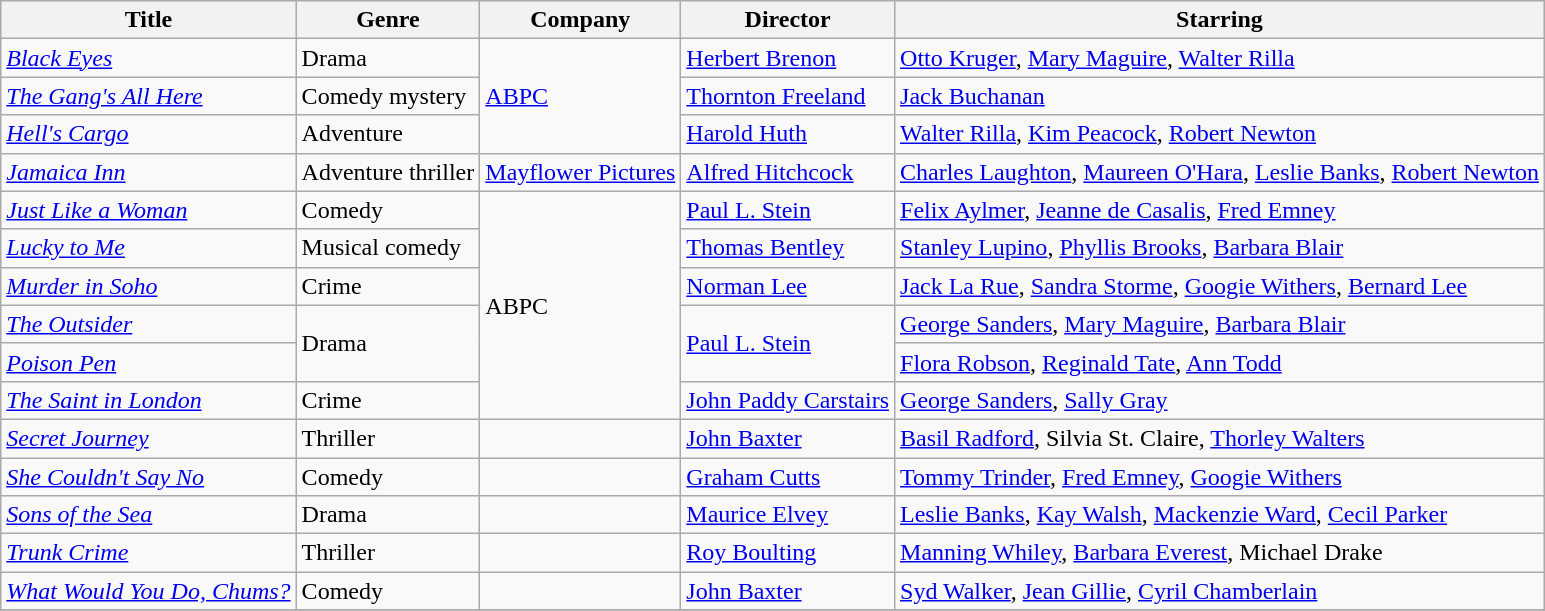<table class="wikitable unsortable">
<tr>
<th>Title</th>
<th>Genre</th>
<th>Company</th>
<th>Director</th>
<th>Starring</th>
</tr>
<tr>
<td><em><a href='#'>Black Eyes</a></em></td>
<td>Drama</td>
<td rowspan="3"><a href='#'>ABPC</a></td>
<td><a href='#'>Herbert Brenon</a></td>
<td><a href='#'>Otto Kruger</a>, <a href='#'>Mary Maguire</a>, <a href='#'>Walter Rilla</a></td>
</tr>
<tr>
<td><em><a href='#'>The Gang's All Here</a></em></td>
<td>Comedy mystery</td>
<td><a href='#'>Thornton Freeland</a></td>
<td><a href='#'>Jack Buchanan</a></td>
</tr>
<tr>
<td><em><a href='#'>Hell's Cargo</a></em></td>
<td>Adventure</td>
<td><a href='#'>Harold Huth</a></td>
<td><a href='#'>Walter Rilla</a>, <a href='#'>Kim Peacock</a>, <a href='#'>Robert Newton</a></td>
</tr>
<tr>
<td><em><a href='#'>Jamaica Inn</a></em></td>
<td>Adventure thriller</td>
<td><a href='#'>Mayflower Pictures</a></td>
<td><a href='#'>Alfred Hitchcock</a></td>
<td><a href='#'>Charles Laughton</a>, <a href='#'>Maureen O'Hara</a>, <a href='#'>Leslie Banks</a>, <a href='#'>Robert Newton</a></td>
</tr>
<tr>
<td><em><a href='#'>Just Like a Woman</a></em></td>
<td>Comedy</td>
<td rowspan="6">ABPC</td>
<td><a href='#'>Paul L. Stein</a></td>
<td><a href='#'>Felix Aylmer</a>, <a href='#'>Jeanne de Casalis</a>, <a href='#'>Fred Emney</a></td>
</tr>
<tr>
<td><em><a href='#'>Lucky to Me</a></em></td>
<td>Musical comedy</td>
<td><a href='#'>Thomas Bentley</a></td>
<td><a href='#'>Stanley Lupino</a>, <a href='#'>Phyllis Brooks</a>, <a href='#'>Barbara Blair</a></td>
</tr>
<tr>
<td><em><a href='#'>Murder in Soho</a></em></td>
<td>Crime</td>
<td><a href='#'>Norman Lee</a></td>
<td><a href='#'>Jack La Rue</a>, <a href='#'>Sandra Storme</a>, <a href='#'>Googie Withers</a>, <a href='#'>Bernard Lee</a></td>
</tr>
<tr>
<td><em><a href='#'>The Outsider</a></em></td>
<td rowspan="2">Drama</td>
<td rowspan="2"><a href='#'>Paul L. Stein</a></td>
<td><a href='#'>George Sanders</a>, <a href='#'>Mary Maguire</a>, <a href='#'>Barbara Blair</a></td>
</tr>
<tr>
<td><em><a href='#'>Poison Pen</a></em></td>
<td><a href='#'>Flora Robson</a>, <a href='#'>Reginald Tate</a>, <a href='#'>Ann Todd</a></td>
</tr>
<tr>
<td><em><a href='#'>The Saint in London</a></em></td>
<td>Crime</td>
<td><a href='#'>John Paddy Carstairs</a></td>
<td><a href='#'>George Sanders</a>, <a href='#'>Sally Gray</a></td>
</tr>
<tr>
<td><em><a href='#'>Secret Journey</a></em></td>
<td>Thriller</td>
<td></td>
<td><a href='#'>John Baxter</a></td>
<td><a href='#'>Basil Radford</a>, Silvia St. Claire, <a href='#'>Thorley Walters</a></td>
</tr>
<tr>
<td><em><a href='#'>She Couldn't Say No</a></em></td>
<td>Comedy</td>
<td></td>
<td><a href='#'>Graham Cutts</a></td>
<td><a href='#'>Tommy Trinder</a>, <a href='#'>Fred Emney</a>, <a href='#'>Googie Withers</a></td>
</tr>
<tr>
<td><em><a href='#'>Sons of the Sea</a></em></td>
<td>Drama</td>
<td></td>
<td><a href='#'>Maurice Elvey</a></td>
<td><a href='#'>Leslie Banks</a>, <a href='#'>Kay Walsh</a>, <a href='#'>Mackenzie Ward</a>, <a href='#'>Cecil Parker</a></td>
</tr>
<tr>
<td><em><a href='#'>Trunk Crime</a></em></td>
<td>Thriller</td>
<td></td>
<td><a href='#'>Roy Boulting</a></td>
<td><a href='#'>Manning Whiley</a>, <a href='#'>Barbara Everest</a>, Michael Drake</td>
</tr>
<tr>
<td><em><a href='#'>What Would You Do, Chums?</a></em></td>
<td>Comedy</td>
<td></td>
<td><a href='#'>John Baxter</a></td>
<td><a href='#'>Syd Walker</a>, <a href='#'>Jean Gillie</a>, <a href='#'>Cyril Chamberlain</a></td>
</tr>
<tr>
</tr>
</table>
